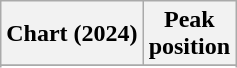<table class="wikitable sortable plainrowheaders" style="text-align:center">
<tr>
<th scope="col">Chart (2024)</th>
<th scope="col">Peak<br>position</th>
</tr>
<tr>
</tr>
<tr>
</tr>
</table>
